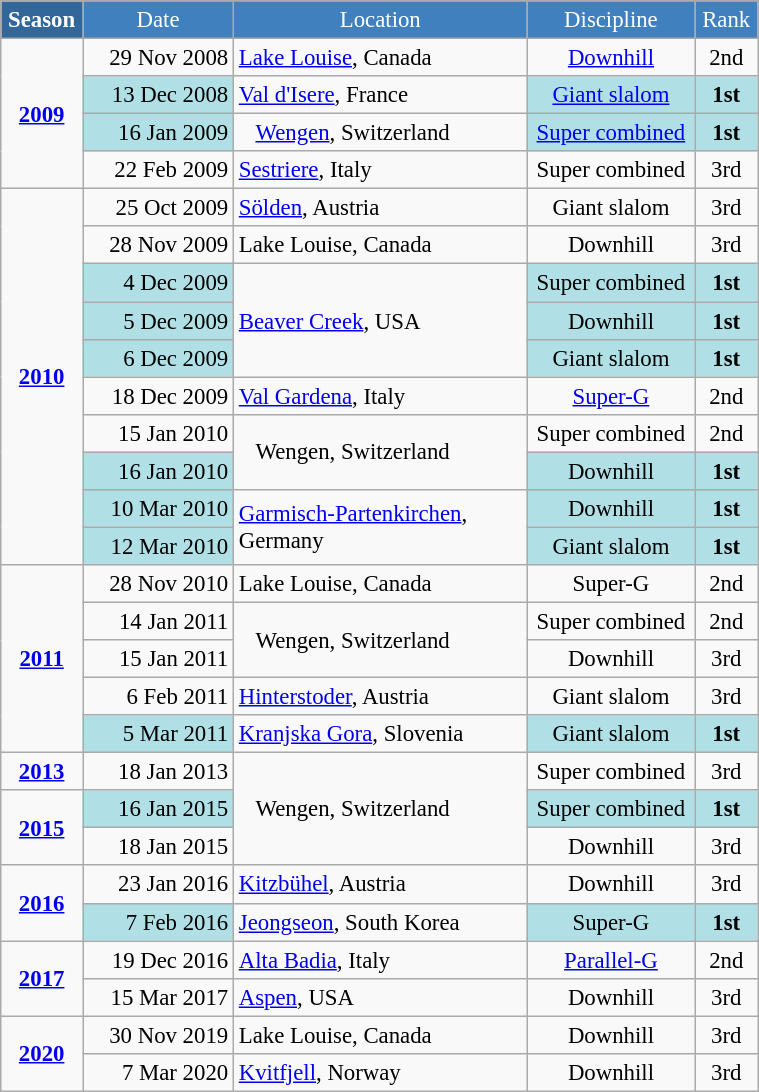<table class="wikitable" style="font-size:95%; text-align:center; border:grey solid 1px; border-collapse:collapse;" width="40%">
<tr style="background-color:#369; color:white;">
<td rowspan="2" colspan="1" width="5%"><strong>Season</strong></td>
</tr>
<tr style="background-color:#4180be; color:white;">
<td width="18%">Date</td>
<td width="35%">Location</td>
<td width="20%">Discipline</td>
<td width="5%">Rank</td>
</tr>
<tr>
<td rowspan=4><strong><a href='#'>2009</a></strong></td>
<td align=right>29 Nov 2008</td>
<td align=left> <a href='#'>Lake Louise</a>, Canada</td>
<td><a href='#'>Downhill</a></td>
<td>2nd</td>
</tr>
<tr>
<td bgcolor="#BOEOE6" align=right>13 Dec 2008</td>
<td align=left> <a href='#'>Val d'Isere</a>, France</td>
<td bgcolor="#BOEOE6"><a href='#'>Giant slalom</a></td>
<td bgcolor="#BOEOE6"><strong>1st</strong></td>
</tr>
<tr>
<td bgcolor="#BOEOE6" align=right>16 Jan 2009</td>
<td align=left>   <a href='#'>Wengen</a>, Switzerland</td>
<td bgcolor="#BOEOE6"><a href='#'>Super combined</a></td>
<td bgcolor="#BOEOE6"><strong>1st</strong></td>
</tr>
<tr>
<td align=right>22 Feb 2009</td>
<td align=left> <a href='#'>Sestriere</a>, Italy</td>
<td>Super combined</td>
<td>3rd</td>
</tr>
<tr>
<td rowspan=10><strong><a href='#'>2010</a></strong></td>
<td align=right>25 Oct 2009</td>
<td align=left> <a href='#'>Sölden</a>, Austria</td>
<td>Giant slalom</td>
<td>3rd</td>
</tr>
<tr>
<td align=right>28 Nov 2009</td>
<td align=left> Lake Louise, Canada</td>
<td>Downhill</td>
<td>3rd</td>
</tr>
<tr>
<td bgcolor="#BOEOE6" align=right>4 Dec 2009</td>
<td align=left rowspan=3> <a href='#'>Beaver Creek</a>, USA</td>
<td bgcolor="#BOEOE6">Super combined</td>
<td bgcolor="#BOEOE6"><strong>1st</strong></td>
</tr>
<tr>
<td bgcolor="#BOEOE6" align=right>5 Dec 2009</td>
<td bgcolor="#BOEOE6">Downhill</td>
<td bgcolor="#BOEOE6"><strong>1st</strong></td>
</tr>
<tr>
<td bgcolor="#BOEOE6" align=right>6 Dec 2009</td>
<td bgcolor="#BOEOE6">Giant slalom</td>
<td bgcolor="#BOEOE6"><strong>1st</strong></td>
</tr>
<tr>
<td align=right>18 Dec 2009</td>
<td align=left> <a href='#'>Val Gardena</a>, Italy</td>
<td><a href='#'>Super-G</a></td>
<td>2nd</td>
</tr>
<tr>
<td align=right>15 Jan 2010</td>
<td align=left rowspan=2>   Wengen, Switzerland</td>
<td>Super combined</td>
<td>2nd</td>
</tr>
<tr>
<td bgcolor="#BOEOE6" align=right>16 Jan 2010</td>
<td bgcolor="#BOEOE6">Downhill</td>
<td bgcolor="#BOEOE6"><strong>1st</strong></td>
</tr>
<tr>
<td bgcolor="#BOEOE6" align=right>10 Mar 2010</td>
<td align=left rowspan=2> <a href='#'>Garmisch-Partenkirchen</a>, Germany</td>
<td bgcolor="#BOEOE6">Downhill</td>
<td bgcolor="#BOEOE6"><strong>1st</strong></td>
</tr>
<tr>
<td bgcolor="#BOEOE6" align=right>12 Mar 2010</td>
<td bgcolor="#BOEOE6">Giant slalom</td>
<td bgcolor="#BOEOE6"><strong>1st</strong></td>
</tr>
<tr>
<td rowspan=5><strong><a href='#'>2011</a></strong></td>
<td align=right>28 Nov 2010</td>
<td align=left> Lake Louise, Canada</td>
<td>Super-G</td>
<td>2nd</td>
</tr>
<tr>
<td align=right>14 Jan 2011</td>
<td align=left rowspan=2>   Wengen, Switzerland</td>
<td>Super combined</td>
<td>2nd</td>
</tr>
<tr>
<td align=right>15 Jan 2011</td>
<td>Downhill</td>
<td>3rd</td>
</tr>
<tr>
<td align=right>6 Feb 2011</td>
<td align=left> <a href='#'>Hinterstoder</a>, Austria</td>
<td>Giant slalom</td>
<td>3rd</td>
</tr>
<tr>
<td bgcolor="#BOEOE6" align=right>5 Mar 2011</td>
<td align=left> <a href='#'>Kranjska Gora</a>, Slovenia</td>
<td bgcolor="#BOEOE6">Giant slalom</td>
<td bgcolor="#BOEOE6"><strong>1st</strong></td>
</tr>
<tr>
<td><strong><a href='#'>2013</a></strong></td>
<td align=right>18 Jan 2013</td>
<td align=left rowspan=3>   Wengen, Switzerland</td>
<td>Super combined</td>
<td>3rd</td>
</tr>
<tr>
<td rowspan=2><strong><a href='#'>2015</a></strong></td>
<td bgcolor="#BOEOE6" align=right>16 Jan 2015</td>
<td bgcolor="#BOEOE6">Super combined</td>
<td bgcolor="#BOEOE6"><strong>1st</strong></td>
</tr>
<tr>
<td align=right>18 Jan 2015</td>
<td>Downhill</td>
<td>3rd</td>
</tr>
<tr>
<td rowspan=2><strong><a href='#'>2016</a></strong></td>
<td align=right>23 Jan 2016</td>
<td align=left> <a href='#'>Kitzbühel</a>, Austria</td>
<td>Downhill</td>
<td>3rd</td>
</tr>
<tr>
<td bgcolor="#BOEOE6" align=right>7 Feb 2016</td>
<td align=left> <a href='#'>Jeongseon</a>, South Korea</td>
<td bgcolor="#BOEOE6">Super-G</td>
<td bgcolor="#BOEOE6"><strong>1st</strong></td>
</tr>
<tr>
<td rowspan=2><strong><a href='#'>2017</a></strong></td>
<td align=right>19 Dec 2016</td>
<td align=left> <a href='#'>Alta Badia</a>, Italy</td>
<td><a href='#'>Parallel-G</a></td>
<td>2nd</td>
</tr>
<tr>
<td align=right>15 Mar 2017</td>
<td align=left> <a href='#'>Aspen</a>, USA</td>
<td align=center>Downhill</td>
<td align=center>3rd</td>
</tr>
<tr>
<td rowspan=2><strong><a href='#'>2020</a></strong></td>
<td align=right>30 Nov 2019</td>
<td align=left> Lake Louise, Canada</td>
<td>Downhill</td>
<td>3rd</td>
</tr>
<tr>
<td align=right>7 Mar 2020</td>
<td align=left> <a href='#'>Kvitfjell</a>, Norway</td>
<td align=center>Downhill</td>
<td align=center>3rd</td>
</tr>
</table>
